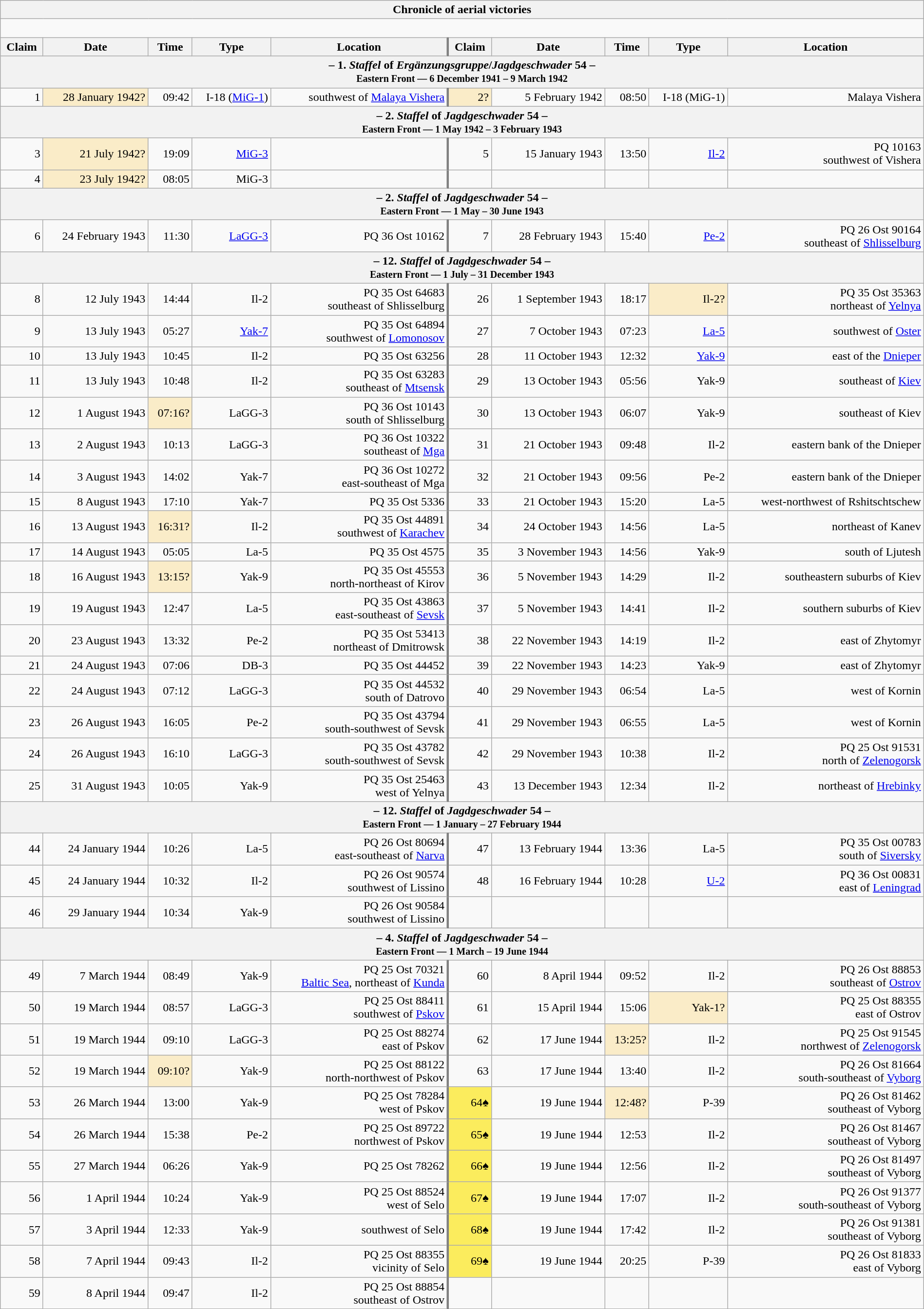<table class="wikitable plainrowheaders collapsible" style="margin-left: auto; margin-right: auto; border: none; text-align:right; width: 100%;">
<tr>
<th colspan="10">Chronicle of aerial victories</th>
</tr>
<tr>
<td colspan="10" style="text-align: left;"><br>
</td>
</tr>
<tr>
<th scope="col">Claim</th>
<th scope="col">Date</th>
<th scope="col">Time</th>
<th scope="col" width="100px">Type</th>
<th scope="col">Location</th>
<th scope="col" style="border-left: 3px solid grey;">Claim</th>
<th scope="col">Date</th>
<th scope="col">Time</th>
<th scope="col" width="100px">Type</th>
<th scope="col">Location</th>
</tr>
<tr>
<th colspan="10">– 1. <em>Staffel</em> of <em>Ergänzungsgruppe</em>/<em>Jagdgeschwader</em> 54 –<br><small>Eastern Front — 6 December 1941 – 9 March 1942</small></th>
</tr>
<tr>
<td>1</td>
<td style="background:#faecc8">28 January 1942?</td>
<td>09:42</td>
<td>I-18 (<a href='#'>MiG-1</a>)</td>
<td>southwest of <a href='#'>Malaya Vishera</a></td>
<td style="border-left: 3px solid grey; background:#faecc8">2?</td>
<td>5 February 1942</td>
<td>08:50</td>
<td>I-18 (MiG-1)</td>
<td>Malaya Vishera</td>
</tr>
<tr>
<th colspan="10">– 2. <em>Staffel</em> of <em>Jagdgeschwader</em> 54 –<br><small>Eastern Front — 1 May 1942 – 3 February 1943</small></th>
</tr>
<tr>
<td>3</td>
<td style="background:#faecc8">21 July 1942?</td>
<td>19:09</td>
<td><a href='#'>MiG-3</a></td>
<td></td>
<td style="border-left: 3px solid grey;">5</td>
<td>15 January 1943</td>
<td>13:50</td>
<td><a href='#'>Il-2</a></td>
<td>PQ 10163<br>southwest of Vishera</td>
</tr>
<tr>
<td>4</td>
<td style="background:#faecc8">23 July 1942?</td>
<td>08:05</td>
<td>MiG-3</td>
<td></td>
<td style="border-left: 3px solid grey;"></td>
<td></td>
<td></td>
<td></td>
<td></td>
</tr>
<tr>
<th colspan="10">– 2. <em>Staffel</em> of <em>Jagdgeschwader</em> 54 –<br><small>Eastern Front — 1 May – 30 June 1943</small></th>
</tr>
<tr>
<td>6</td>
<td>24 February 1943</td>
<td>11:30</td>
<td><a href='#'>LaGG-3</a></td>
<td>PQ 36 Ost 10162</td>
<td style="border-left: 3px solid grey;">7</td>
<td>28 February 1943</td>
<td>15:40</td>
<td><a href='#'>Pe-2</a></td>
<td>PQ 26 Ost 90164<br>southeast of <a href='#'>Shlisselburg</a></td>
</tr>
<tr>
<th colspan="10">– 12. <em>Staffel</em> of <em>Jagdgeschwader</em> 54 –<br><small>Eastern Front — 1 July – 31 December 1943</small></th>
</tr>
<tr>
<td>8</td>
<td>12 July 1943</td>
<td>14:44</td>
<td>Il-2</td>
<td>PQ 35 Ost 64683<br>southeast of Shlisselburg</td>
<td style="border-left: 3px solid grey;">26</td>
<td>1 September 1943</td>
<td>18:17</td>
<td style="background:#faecc8">Il-2?</td>
<td>PQ 35 Ost 35363<br> northeast of <a href='#'>Yelnya</a></td>
</tr>
<tr>
<td>9</td>
<td>13 July 1943</td>
<td>05:27</td>
<td><a href='#'>Yak-7</a></td>
<td>PQ 35 Ost 64894<br> southwest of <a href='#'>Lomonosov</a></td>
<td style="border-left: 3px solid grey;">27</td>
<td>7 October 1943</td>
<td>07:23</td>
<td><a href='#'>La-5</a></td>
<td>southwest of <a href='#'>Oster</a></td>
</tr>
<tr>
<td>10</td>
<td>13 July 1943</td>
<td>10:45</td>
<td>Il-2</td>
<td>PQ 35 Ost 63256</td>
<td style="border-left: 3px solid grey;">28</td>
<td>11 October 1943</td>
<td>12:32</td>
<td><a href='#'>Yak-9</a></td>
<td>east of the <a href='#'>Dnieper</a></td>
</tr>
<tr>
<td>11</td>
<td>13 July 1943</td>
<td>10:48</td>
<td>Il-2</td>
<td>PQ 35 Ost 63283<br> southeast of <a href='#'>Mtsensk</a></td>
<td style="border-left: 3px solid grey;">29</td>
<td>13 October 1943</td>
<td>05:56</td>
<td>Yak-9</td>
<td>southeast of <a href='#'>Kiev</a></td>
</tr>
<tr>
<td>12</td>
<td>1 August 1943</td>
<td style="background:#faecc8">07:16?</td>
<td>LaGG-3</td>
<td>PQ 36 Ost 10143<br>south of Shlisselburg</td>
<td style="border-left: 3px solid grey;">30</td>
<td>13 October 1943</td>
<td>06:07</td>
<td>Yak-9</td>
<td>southeast of Kiev</td>
</tr>
<tr>
<td>13</td>
<td>2 August 1943</td>
<td>10:13</td>
<td>LaGG-3</td>
<td>PQ 36 Ost 10322<br> southeast of <a href='#'>Mga</a></td>
<td style="border-left: 3px solid grey;">31</td>
<td>21 October 1943</td>
<td>09:48</td>
<td>Il-2</td>
<td>eastern bank of the Dnieper</td>
</tr>
<tr>
<td>14</td>
<td>3 August 1943</td>
<td>14:02</td>
<td>Yak-7</td>
<td>PQ 36 Ost 10272<br> east-southeast of Mga</td>
<td style="border-left: 3px solid grey;">32</td>
<td>21 October 1943</td>
<td>09:56</td>
<td>Pe-2</td>
<td>eastern bank of the Dnieper</td>
</tr>
<tr>
<td>15</td>
<td>8 August 1943</td>
<td>17:10</td>
<td>Yak-7</td>
<td>PQ 35 Ost 5336</td>
<td style="border-left: 3px solid grey;">33</td>
<td>21 October 1943</td>
<td>15:20</td>
<td>La-5</td>
<td>west-northwest of Rshitschtschew</td>
</tr>
<tr>
<td>16</td>
<td>13 August 1943</td>
<td style="background:#faecc8">16:31?</td>
<td>Il-2</td>
<td>PQ 35 Ost 44891<br> southwest of <a href='#'>Karachev</a></td>
<td style="border-left: 3px solid grey;">34</td>
<td>24 October 1943</td>
<td>14:56</td>
<td>La-5</td>
<td>northeast of Kanev</td>
</tr>
<tr>
<td>17</td>
<td>14 August 1943</td>
<td>05:05</td>
<td>La-5</td>
<td>PQ 35 Ost 4575</td>
<td style="border-left: 3px solid grey;">35</td>
<td>3 November 1943</td>
<td>14:56</td>
<td>Yak-9</td>
<td>south of Ljutesh</td>
</tr>
<tr>
<td>18</td>
<td>16 August 1943</td>
<td style="background:#faecc8">13:15?</td>
<td>Yak-9</td>
<td>PQ 35 Ost 45553<br> north-northeast of Kirov</td>
<td style="border-left: 3px solid grey;">36</td>
<td>5 November 1943</td>
<td>14:29</td>
<td>Il-2</td>
<td>southeastern suburbs of Kiev</td>
</tr>
<tr>
<td>19</td>
<td>19 August 1943</td>
<td>12:47</td>
<td>La-5</td>
<td>PQ 35 Ost 43863<br> east-southeast of <a href='#'>Sevsk</a></td>
<td style="border-left: 3px solid grey;">37</td>
<td>5 November 1943</td>
<td>14:41</td>
<td>Il-2</td>
<td>southern suburbs of Kiev</td>
</tr>
<tr>
<td>20</td>
<td>23 August 1943</td>
<td>13:32</td>
<td>Pe-2</td>
<td>PQ 35 Ost 53413<br> northeast of Dmitrowsk</td>
<td style="border-left: 3px solid grey;">38</td>
<td>22 November 1943</td>
<td>14:19</td>
<td>Il-2</td>
<td>east of Zhytomyr</td>
</tr>
<tr>
<td>21</td>
<td>24 August 1943</td>
<td>07:06</td>
<td>DB-3</td>
<td>PQ 35 Ost 44452</td>
<td style="border-left: 3px solid grey;">39</td>
<td>22 November 1943</td>
<td>14:23</td>
<td>Yak-9</td>
<td>east of Zhytomyr</td>
</tr>
<tr>
<td>22</td>
<td>24 August 1943</td>
<td>07:12</td>
<td>LaGG-3</td>
<td>PQ 35 Ost 44532<br> south of Datrovo</td>
<td style="border-left: 3px solid grey;">40</td>
<td>29 November 1943</td>
<td>06:54</td>
<td>La-5</td>
<td>west of Kornin</td>
</tr>
<tr>
<td>23</td>
<td>26 August 1943</td>
<td>16:05</td>
<td>Pe-2</td>
<td>PQ 35 Ost 43794<br> south-southwest of Sevsk</td>
<td style="border-left: 3px solid grey;">41</td>
<td>29 November 1943</td>
<td>06:55</td>
<td>La-5</td>
<td>west of Kornin</td>
</tr>
<tr>
<td>24</td>
<td>26 August 1943</td>
<td>16:10</td>
<td>LaGG-3</td>
<td>PQ 35 Ost 43782<br> south-southwest of Sevsk</td>
<td style="border-left: 3px solid grey;">42</td>
<td>29 November 1943</td>
<td>10:38</td>
<td>Il-2</td>
<td>PQ 25 Ost 91531<br> north of <a href='#'>Zelenogorsk</a></td>
</tr>
<tr>
<td>25</td>
<td>31 August 1943</td>
<td>10:05</td>
<td>Yak-9</td>
<td>PQ 35 Ost 25463<br> west of Yelnya</td>
<td style="border-left: 3px solid grey;">43</td>
<td>13 December 1943</td>
<td>12:34</td>
<td>Il-2</td>
<td>northeast of <a href='#'>Hrebinky</a></td>
</tr>
<tr>
<th colspan="10">– 12. <em>Staffel</em> of <em>Jagdgeschwader</em> 54 –<br><small>Eastern Front — 1 January – 27 February 1944</small></th>
</tr>
<tr>
<td>44</td>
<td>24 January 1944</td>
<td>10:26</td>
<td>La-5</td>
<td>PQ 26 Ost 80694<br> east-southeast of <a href='#'>Narva</a></td>
<td style="border-left: 3px solid grey;">47</td>
<td>13 February 1944</td>
<td>13:36</td>
<td>La-5</td>
<td>PQ 35 Ost 00783<br> south of <a href='#'>Siversky</a></td>
</tr>
<tr>
<td>45</td>
<td>24 January 1944</td>
<td>10:32</td>
<td>Il-2</td>
<td>PQ 26 Ost 90574<br> southwest of Lissino</td>
<td style="border-left: 3px solid grey;">48</td>
<td>16 February 1944</td>
<td>10:28</td>
<td><a href='#'>U-2</a></td>
<td>PQ 36 Ost 00831<br> east of <a href='#'>Leningrad</a></td>
</tr>
<tr>
<td>46</td>
<td>29 January 1944</td>
<td>10:34</td>
<td>Yak-9</td>
<td>PQ 26 Ost 90584<br> southwest of Lissino</td>
<td style="border-left: 3px solid grey;"></td>
<td></td>
<td></td>
<td></td>
<td></td>
</tr>
<tr>
<th colspan="10">– 4. <em>Staffel</em> of <em>Jagdgeschwader</em> 54 –<br><small>Eastern Front — 1 March – 19 June 1944</small></th>
</tr>
<tr>
<td>49</td>
<td>7 March 1944</td>
<td>08:49</td>
<td>Yak-9</td>
<td>PQ 25 Ost 70321<br><a href='#'>Baltic Sea</a>,  northeast of <a href='#'>Kunda</a></td>
<td style="border-left: 3px solid grey;">60</td>
<td>8 April 1944</td>
<td>09:52</td>
<td>Il-2</td>
<td>PQ 26 Ost 88853<br> southeast of <a href='#'>Ostrov</a></td>
</tr>
<tr>
<td>50</td>
<td>19 March 1944</td>
<td>08:57</td>
<td>LaGG-3</td>
<td>PQ 25 Ost 88411<br> southwest of <a href='#'>Pskov</a></td>
<td style="border-left: 3px solid grey;">61</td>
<td>15 April 1944</td>
<td>15:06</td>
<td style="background:#faecc8">Yak-1?</td>
<td>PQ 25 Ost 88355<br>east of Ostrov</td>
</tr>
<tr>
<td>51</td>
<td>19 March 1944</td>
<td>09:10</td>
<td>LaGG-3</td>
<td>PQ 25 Ost 88274<br> east of Pskov</td>
<td style="border-left: 3px solid grey;">62</td>
<td>17 June 1944</td>
<td style="background:#faecc8">13:25?</td>
<td>Il-2</td>
<td>PQ 25 Ost 91545<br> northwest of <a href='#'>Zelenogorsk</a></td>
</tr>
<tr>
<td>52</td>
<td>19 March 1944</td>
<td style="background:#faecc8">09:10?</td>
<td>Yak-9</td>
<td>PQ 25 Ost 88122<br> north-northwest of Pskov</td>
<td style="border-left: 3px solid grey;">63</td>
<td>17 June 1944</td>
<td>13:40</td>
<td>Il-2</td>
<td>PQ 26 Ost 81664<br> south-southeast of <a href='#'>Vyborg</a></td>
</tr>
<tr>
<td>53</td>
<td>26 March 1944</td>
<td>13:00</td>
<td>Yak-9</td>
<td>PQ 25 Ost 78284<br> west of Pskov</td>
<td style="border-left: 3px solid grey; background:#fbec5d;">64♠</td>
<td>19 June 1944</td>
<td style="background:#faecc8">12:48?</td>
<td>P-39</td>
<td>PQ 26 Ost 81462<br> southeast of Vyborg</td>
</tr>
<tr>
<td>54</td>
<td>26 March 1944</td>
<td>15:38</td>
<td>Pe-2</td>
<td>PQ 25 Ost 89722<br> northwest of Pskov</td>
<td style="border-left: 3px solid grey; background:#fbec5d;">65♠</td>
<td>19 June 1944</td>
<td>12:53</td>
<td>Il-2</td>
<td>PQ 26 Ost 81467<br> southeast of Vyborg</td>
</tr>
<tr>
<td>55</td>
<td>27 March 1944</td>
<td>06:26</td>
<td>Yak-9</td>
<td>PQ 25 Ost 78262</td>
<td style="border-left: 3px solid grey; background:#fbec5d;">66♠</td>
<td>19 June 1944</td>
<td>12:56</td>
<td>Il-2</td>
<td>PQ 26 Ost 81497<br> southeast of Vyborg</td>
</tr>
<tr>
<td>56</td>
<td>1 April 1944</td>
<td>10:24</td>
<td>Yak-9</td>
<td>PQ 25 Ost 88524<br> west of Selo</td>
<td style="border-left: 3px solid grey; background:#fbec5d;">67♠</td>
<td>19 June 1944</td>
<td>17:07</td>
<td>Il-2</td>
<td>PQ 26 Ost 91377<br> south-southeast of Vyborg</td>
</tr>
<tr>
<td>57</td>
<td>3 April 1944</td>
<td>12:33</td>
<td>Yak-9</td>
<td> southwest of Selo</td>
<td style="border-left: 3px solid grey; background:#fbec5d;">68♠</td>
<td>19 June 1944</td>
<td>17:42</td>
<td>Il-2</td>
<td>PQ 26 Ost 91381<br> southeast of Vyborg</td>
</tr>
<tr>
<td>58</td>
<td>7 April 1944</td>
<td>09:43</td>
<td>Il-2</td>
<td>PQ 25 Ost 88355<br>vicinity of Selo</td>
<td style="border-left: 3px solid grey; background:#fbec5d;">69♠</td>
<td>19 June 1944</td>
<td>20:25</td>
<td>P-39</td>
<td>PQ 26 Ost 81833<br> east of Vyborg</td>
</tr>
<tr>
<td>59</td>
<td>8 April 1944</td>
<td>09:47</td>
<td>Il-2</td>
<td>PQ 25 Ost 88854<br> southeast of Ostrov</td>
<td style="border-left: 3px solid grey;"></td>
<td></td>
<td></td>
<td></td>
<td></td>
</tr>
</table>
